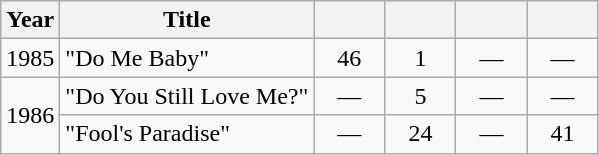<table class="wikitable">
<tr>
<th>Year</th>
<th>Title</th>
<th width="40"></th>
<th width="40"></th>
<th width="40"></th>
<th width="40"></th>
</tr>
<tr>
<td rowspan="1">1985</td>
<td>"Do Me Baby"</td>
<td align="center">46</td>
<td align="center">1</td>
<td align="center">—</td>
<td align="center">—</td>
</tr>
<tr>
<td rowspan="2">1986</td>
<td>"Do You Still Love Me?"</td>
<td align="center">—</td>
<td align="center">5</td>
<td align="center">—</td>
<td align="center">—</td>
</tr>
<tr>
<td>"Fool's Paradise"</td>
<td align="center">—</td>
<td align="center">24</td>
<td align="center">—</td>
<td align="center">41</td>
</tr>
</table>
